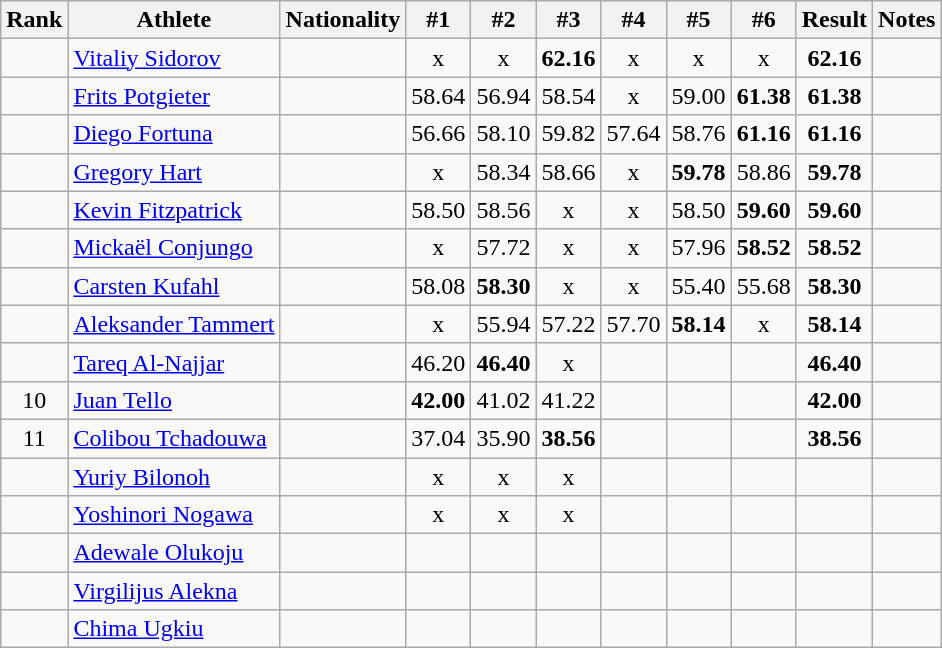<table class="wikitable sortable" style="text-align:center">
<tr>
<th>Rank</th>
<th>Athlete</th>
<th>Nationality</th>
<th>#1</th>
<th>#2</th>
<th>#3</th>
<th>#4</th>
<th>#5</th>
<th>#6</th>
<th>Result</th>
<th>Notes</th>
</tr>
<tr>
<td></td>
<td align=left><a href='#'>Vitaliy Sidorov</a></td>
<td align=left></td>
<td>x</td>
<td>x</td>
<td><strong>62.16</strong></td>
<td>x</td>
<td>x</td>
<td>x</td>
<td><strong>62.16</strong></td>
<td></td>
</tr>
<tr>
<td></td>
<td align=left><a href='#'>Frits Potgieter</a></td>
<td align=left></td>
<td>58.64</td>
<td>56.94</td>
<td>58.54</td>
<td>x</td>
<td>59.00</td>
<td><strong>61.38</strong></td>
<td><strong>61.38</strong></td>
<td></td>
</tr>
<tr>
<td></td>
<td align=left><a href='#'>Diego Fortuna</a></td>
<td align=left></td>
<td>56.66</td>
<td>58.10</td>
<td>59.82</td>
<td>57.64</td>
<td>58.76</td>
<td><strong>61.16</strong></td>
<td><strong>61.16</strong></td>
<td></td>
</tr>
<tr>
<td></td>
<td align=left><a href='#'>Gregory Hart</a></td>
<td align=left></td>
<td>x</td>
<td>58.34</td>
<td>58.66</td>
<td>x</td>
<td><strong>59.78</strong></td>
<td>58.86</td>
<td><strong>59.78</strong></td>
<td></td>
</tr>
<tr>
<td></td>
<td align=left><a href='#'>Kevin Fitzpatrick</a></td>
<td align=left></td>
<td>58.50</td>
<td>58.56</td>
<td>x</td>
<td>x</td>
<td>58.50</td>
<td><strong>59.60</strong></td>
<td><strong>59.60</strong></td>
<td></td>
</tr>
<tr>
<td></td>
<td align=left><a href='#'>Mickaël Conjungo</a></td>
<td align=left></td>
<td>x</td>
<td>57.72</td>
<td>x</td>
<td>x</td>
<td>57.96</td>
<td><strong>58.52</strong></td>
<td><strong>58.52</strong></td>
<td></td>
</tr>
<tr>
<td></td>
<td align=left><a href='#'>Carsten Kufahl</a></td>
<td align=left></td>
<td>58.08</td>
<td><strong>58.30</strong></td>
<td>x</td>
<td>x</td>
<td>55.40</td>
<td>55.68</td>
<td><strong>58.30</strong></td>
<td></td>
</tr>
<tr>
<td></td>
<td align=left><a href='#'>Aleksander Tammert</a></td>
<td align=left></td>
<td>x</td>
<td>55.94</td>
<td>57.22</td>
<td>57.70</td>
<td><strong>58.14</strong></td>
<td>x</td>
<td><strong>58.14</strong></td>
<td></td>
</tr>
<tr>
<td></td>
<td align=left><a href='#'>Tareq Al-Najjar</a></td>
<td align=left></td>
<td>46.20</td>
<td><strong>46.40</strong></td>
<td>x</td>
<td></td>
<td></td>
<td></td>
<td><strong>46.40</strong></td>
<td></td>
</tr>
<tr>
<td>10</td>
<td align=left><a href='#'>Juan Tello</a></td>
<td align=left></td>
<td><strong>42.00</strong></td>
<td>41.02</td>
<td>41.22</td>
<td></td>
<td></td>
<td></td>
<td><strong>42.00</strong></td>
<td></td>
</tr>
<tr>
<td>11</td>
<td align=left><a href='#'>Colibou Tchadouwa</a></td>
<td align=left></td>
<td>37.04</td>
<td>35.90</td>
<td><strong>38.56</strong></td>
<td></td>
<td></td>
<td></td>
<td><strong>38.56</strong></td>
<td></td>
</tr>
<tr>
<td></td>
<td align=left><a href='#'>Yuriy Bilonoh</a></td>
<td align=left></td>
<td>x</td>
<td>x</td>
<td>x</td>
<td></td>
<td></td>
<td></td>
<td><strong></strong></td>
<td></td>
</tr>
<tr>
<td></td>
<td align=left><a href='#'>Yoshinori Nogawa</a></td>
<td align=left></td>
<td>x</td>
<td>x</td>
<td>x</td>
<td></td>
<td></td>
<td></td>
<td><strong></strong></td>
<td></td>
</tr>
<tr>
<td></td>
<td align=left><a href='#'>Adewale Olukoju</a></td>
<td align=left></td>
<td></td>
<td></td>
<td></td>
<td></td>
<td></td>
<td></td>
<td><strong></strong></td>
<td></td>
</tr>
<tr>
<td></td>
<td align=left><a href='#'>Virgilijus Alekna</a></td>
<td align=left></td>
<td></td>
<td></td>
<td></td>
<td></td>
<td></td>
<td></td>
<td><strong></strong></td>
<td></td>
</tr>
<tr>
<td></td>
<td align=left><a href='#'>Chima Ugkiu</a></td>
<td align=left></td>
<td></td>
<td></td>
<td></td>
<td></td>
<td></td>
<td></td>
<td><strong></strong></td>
<td></td>
</tr>
</table>
